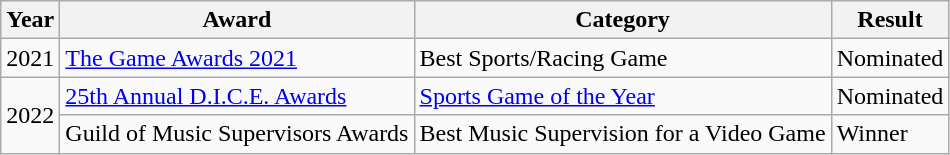<table class="wikitable">
<tr>
<th>Year</th>
<th>Award</th>
<th>Category</th>
<th>Result</th>
</tr>
<tr>
<td>2021</td>
<td><a href='#'>The Game Awards 2021</a></td>
<td>Best Sports/Racing Game</td>
<td>Nominated</td>
</tr>
<tr>
<td rowspan="2">2022</td>
<td><a href='#'>25th Annual D.I.C.E. Awards</a></td>
<td><a href='#'>Sports Game of the Year</a></td>
<td>Nominated</td>
</tr>
<tr>
<td>Guild of Music Supervisors Awards</td>
<td>Best Music Supervision for a Video Game</td>
<td>Winner</td>
</tr>
</table>
